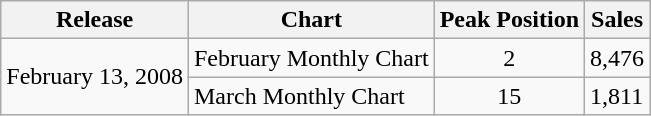<table class="wikitable">
<tr>
<th>Release</th>
<th>Chart</th>
<th>Peak Position</th>
<th>Sales</th>
</tr>
<tr>
<td rowspan="2">February 13, 2008</td>
<td>February Monthly Chart </td>
<td align="center">2</td>
<td>8,476</td>
</tr>
<tr>
<td>March Monthly Chart </td>
<td align="center">15</td>
<td>1,811</td>
</tr>
</table>
